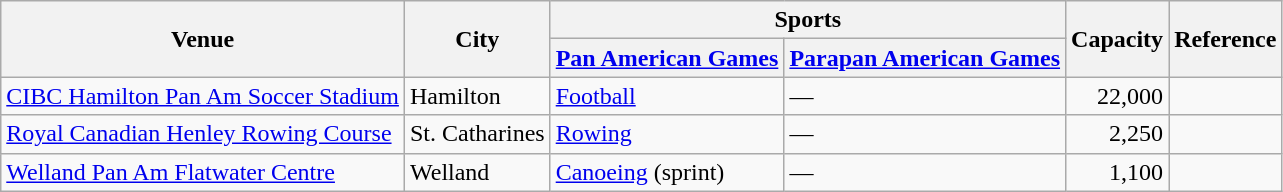<table class="wikitable sortable">
<tr>
<th rowspan="2">Venue</th>
<th rowspan="2">City</th>
<th colspan="2" class="unsortable">Sports</th>
<th rowspan="2">Capacity</th>
<th rowspan="2" class="unsortable">Reference</th>
</tr>
<tr>
<th><a href='#'>Pan American Games</a></th>
<th><a href='#'>Parapan American Games</a></th>
</tr>
<tr>
<td><a href='#'>CIBC Hamilton Pan Am Soccer Stadium</a></td>
<td>Hamilton</td>
<td><a href='#'>Football</a></td>
<td>—</td>
<td align="right">22,000</td>
<td align=center></td>
</tr>
<tr>
<td><a href='#'>Royal Canadian Henley Rowing Course</a></td>
<td>St. Catharines</td>
<td><a href='#'>Rowing</a></td>
<td>—</td>
<td align="right">2,250</td>
<td align=center></td>
</tr>
<tr>
<td><a href='#'>Welland Pan Am Flatwater Centre</a></td>
<td>Welland</td>
<td><a href='#'>Canoeing</a> (sprint)</td>
<td>—</td>
<td align="right">1,100</td>
<td align=center></td>
</tr>
</table>
